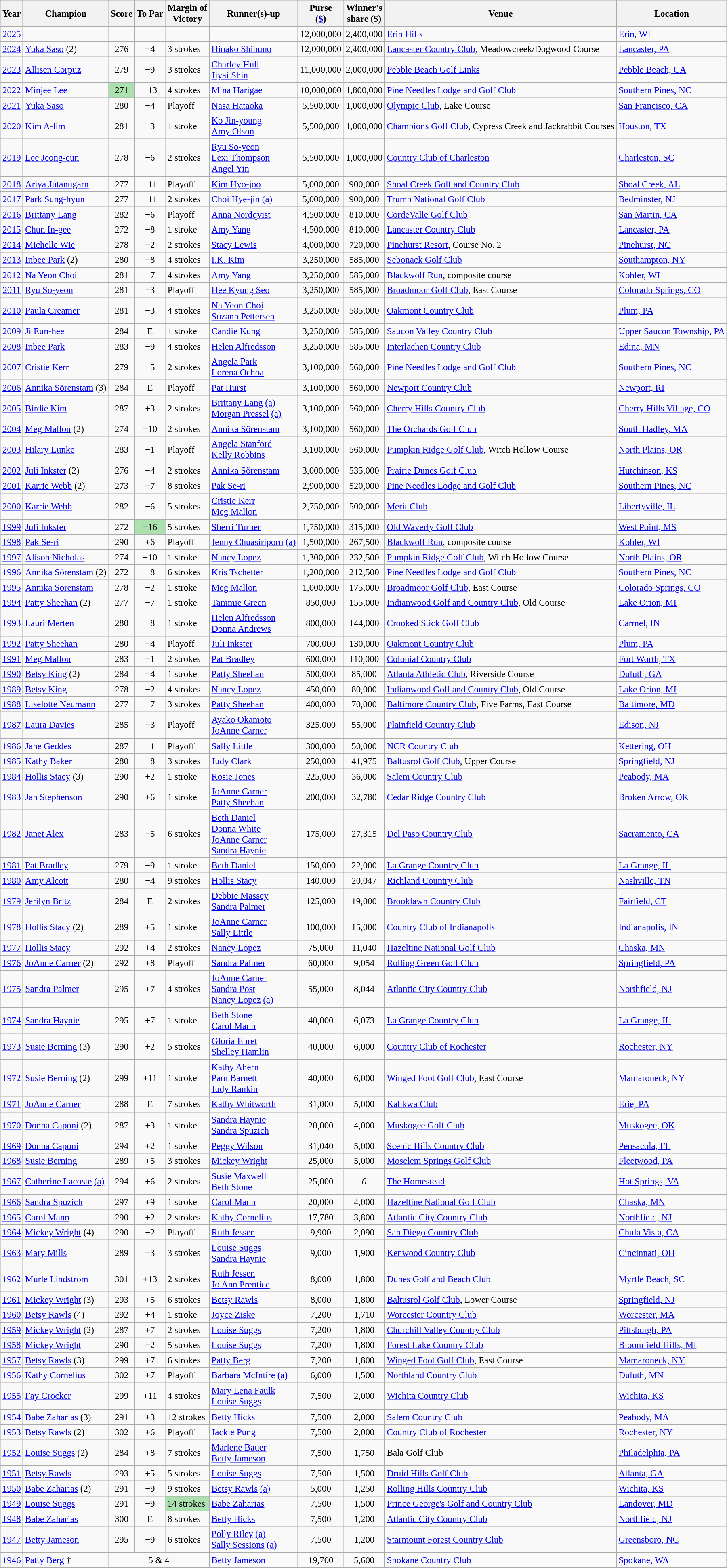<table class="sortable wikitable" style="font-size:95%;">
<tr>
<th>Year</th>
<th>Champion</th>
<th>Score</th>
<th>To Par</th>
<th>Margin of<br>Victory</th>
<th>Runner(s)-up</th>
<th>Purse <br>(<a href='#'>$</a>)</th>
<th>Winner's<br>share ($)</th>
<th>Venue</th>
<th>Location</th>
</tr>
<tr>
<td align=center><a href='#'>2025</a></td>
<td></td>
<td align="center"></td>
<td align=center></td>
<td></td>
<td></td>
<td align=center>12,000,000</td>
<td align=center>2,400,000</td>
<td><a href='#'>Erin Hills</a></td>
<td><a href='#'>Erin, WI</a></td>
</tr>
<tr>
<td align=center><a href='#'>2024</a></td>
<td> <a href='#'>Yuka Saso</a> (2)</td>
<td align="center">276</td>
<td align=center>−4</td>
<td>3 strokes</td>
<td> <a href='#'>Hinako Shibuno</a></td>
<td align=center>12,000,000</td>
<td align=center>2,400,000</td>
<td><a href='#'>Lancaster Country Club</a>, Meadowcreek/Dogwood Course</td>
<td><a href='#'>Lancaster, PA</a></td>
</tr>
<tr>
<td align=center><a href='#'>2023</a></td>
<td> <a href='#'>Allisen Corpuz</a></td>
<td align=center>279</td>
<td align=center>−9</td>
<td>3 strokes</td>
<td> <a href='#'>Charley Hull</a> <br>  <a href='#'>Jiyai Shin</a></td>
<td align=center>11,000,000</td>
<td align=center>2,000,000</td>
<td><a href='#'>Pebble Beach Golf Links</a></td>
<td><a href='#'>Pebble Beach, CA</a></td>
</tr>
<tr>
<td align=center><a href='#'>2022</a></td>
<td> <a href='#'>Minjee Lee</a></td>
<td style="text-align: center; background: #ACE1AF">271</td>
<td align=center>−13</td>
<td>4 strokes</td>
<td> <a href='#'>Mina Harigae</a></td>
<td align=center>10,000,000</td>
<td align=center>1,800,000</td>
<td><a href='#'>Pine Needles Lodge and Golf Club</a></td>
<td><a href='#'>Southern Pines, NC</a></td>
</tr>
<tr>
<td align=center><a href='#'>2021</a></td>
<td> <a href='#'>Yuka Saso</a></td>
<td align=center>280</td>
<td align=center>−4</td>
<td>Playoff</td>
<td> <a href='#'>Nasa Hataoka</a></td>
<td align=center>5,500,000</td>
<td align=center>1,000,000</td>
<td><a href='#'>Olympic Club</a>, Lake Course</td>
<td><a href='#'>San Francisco, CA</a></td>
</tr>
<tr>
<td align=center><a href='#'>2020</a></td>
<td> <a href='#'>Kim A-lim</a></td>
<td align=center>281</td>
<td align=center>−3</td>
<td>1 stroke</td>
<td> <a href='#'>Ko Jin-young</a><br> <a href='#'>Amy Olson</a></td>
<td align=center>5,500,000</td>
<td align=center>1,000,000</td>
<td><a href='#'>Champions Golf Club</a>, Cypress Creek and Jackrabbit Courses</td>
<td><a href='#'>Houston, TX</a></td>
</tr>
<tr>
<td align=center><a href='#'>2019</a></td>
<td> <a href='#'>Lee Jeong-eun</a></td>
<td align=center>278</td>
<td align=center>−6</td>
<td>2 strokes</td>
<td> <a href='#'>Ryu So-yeon</a><br> <a href='#'>Lexi Thompson</a><br> <a href='#'>Angel Yin</a></td>
<td align=center>5,500,000</td>
<td align=center>1,000,000</td>
<td><a href='#'>Country Club of Charleston</a></td>
<td><a href='#'>Charleston, SC</a></td>
</tr>
<tr>
<td align=center><a href='#'>2018</a></td>
<td> <a href='#'>Ariya Jutanugarn</a></td>
<td align=center>277</td>
<td align=center>−11</td>
<td>Playoff</td>
<td> <a href='#'>Kim Hyo-joo</a></td>
<td align=center>5,000,000</td>
<td align=center>900,000</td>
<td><a href='#'>Shoal Creek Golf and Country Club</a></td>
<td><a href='#'>Shoal Creek, AL</a></td>
</tr>
<tr>
<td align=center><a href='#'>2017</a></td>
<td> <a href='#'>Park Sung-hyun</a></td>
<td align=center>277</td>
<td align=center>−11</td>
<td>2 strokes</td>
<td> <a href='#'>Choi Hye-jin</a> <a href='#'>(a)</a></td>
<td align=center>5,000,000</td>
<td align=center>900,000</td>
<td><a href='#'>Trump National Golf Club</a></td>
<td><a href='#'>Bedminster, NJ</a></td>
</tr>
<tr>
<td align=center><a href='#'>2016</a></td>
<td> <a href='#'>Brittany Lang</a></td>
<td align=center>282</td>
<td align=center>−6</td>
<td>Playoff</td>
<td> <a href='#'>Anna Nordqvist</a></td>
<td align=center>4,500,000</td>
<td align=center>810,000</td>
<td><a href='#'>CordeValle Golf Club</a></td>
<td><a href='#'>San Martin, CA</a></td>
</tr>
<tr>
<td align=center><a href='#'>2015</a></td>
<td> <a href='#'>Chun In-gee</a></td>
<td align=center>272</td>
<td align=center>−8</td>
<td>1 stroke</td>
<td> <a href='#'>Amy Yang</a></td>
<td align=center>4,500,000</td>
<td align=center>810,000</td>
<td><a href='#'>Lancaster Country Club</a></td>
<td><a href='#'>Lancaster, PA</a></td>
</tr>
<tr>
<td align=center><a href='#'>2014</a></td>
<td> <a href='#'>Michelle Wie</a></td>
<td align=center>278</td>
<td align=center>−2</td>
<td>2 strokes</td>
<td> <a href='#'>Stacy Lewis</a></td>
<td align=center>4,000,000</td>
<td align=center>720,000</td>
<td><a href='#'>Pinehurst Resort</a>, Course No. 2</td>
<td><a href='#'>Pinehurst, NC</a></td>
</tr>
<tr>
<td align=center><a href='#'>2013</a></td>
<td> <a href='#'>Inbee Park</a> (2)</td>
<td align=center>280</td>
<td align=center>−8</td>
<td>4 strokes</td>
<td> <a href='#'>I.K. Kim</a></td>
<td align=center>3,250,000</td>
<td align=center>585,000</td>
<td><a href='#'>Sebonack Golf Club</a></td>
<td><a href='#'>Southampton, NY</a></td>
</tr>
<tr>
<td align=center><a href='#'>2012</a></td>
<td> <a href='#'>Na Yeon Choi</a></td>
<td align=center>281</td>
<td align=center>−7</td>
<td>4 strokes</td>
<td> <a href='#'>Amy Yang</a></td>
<td align=center>3,250,000</td>
<td align=center>585,000</td>
<td><a href='#'>Blackwolf Run</a>, composite course</td>
<td><a href='#'>Kohler, WI</a></td>
</tr>
<tr>
<td align=center><a href='#'>2011</a></td>
<td> <a href='#'>Ryu So-yeon</a></td>
<td align=center>281</td>
<td align=center>−3</td>
<td>Playoff</td>
<td> <a href='#'>Hee Kyung Seo</a></td>
<td align=center>3,250,000</td>
<td align=center>585,000</td>
<td><a href='#'>Broadmoor Golf Club</a>, East Course</td>
<td><a href='#'>Colorado Springs, CO</a></td>
</tr>
<tr>
<td align=center><a href='#'>2010</a></td>
<td> <a href='#'>Paula Creamer</a></td>
<td align=center>281</td>
<td align=center>−3</td>
<td>4 strokes</td>
<td> <a href='#'>Na Yeon Choi</a><br> <a href='#'>Suzann Pettersen</a></td>
<td align=center>3,250,000</td>
<td align=center>585,000</td>
<td><a href='#'>Oakmont Country Club</a></td>
<td><a href='#'>Plum, PA</a></td>
</tr>
<tr>
<td align=center><a href='#'>2009</a></td>
<td> <a href='#'>Ji Eun-hee</a></td>
<td align=center>284</td>
<td align=center>E</td>
<td>1 stroke</td>
<td> <a href='#'>Candie Kung</a></td>
<td align=center>3,250,000</td>
<td align=center>585,000</td>
<td><a href='#'>Saucon Valley Country Club</a></td>
<td><a href='#'>Upper Saucon Township, PA</a></td>
</tr>
<tr>
<td align=center><a href='#'>2008</a></td>
<td> <a href='#'>Inbee Park</a></td>
<td align=center>283</td>
<td align=center>−9</td>
<td>4 strokes</td>
<td> <a href='#'>Helen Alfredsson</a></td>
<td align=center>3,250,000</td>
<td align=center>585,000</td>
<td><a href='#'>Interlachen Country Club</a></td>
<td><a href='#'>Edina, MN</a></td>
</tr>
<tr>
<td align=center><a href='#'>2007</a></td>
<td> <a href='#'>Cristie Kerr</a></td>
<td align=center>279</td>
<td align=center>−5</td>
<td>2 strokes</td>
<td> <a href='#'>Angela Park</a><br> <a href='#'>Lorena Ochoa</a></td>
<td align=center>3,100,000</td>
<td align=center>560,000</td>
<td><a href='#'>Pine Needles Lodge and Golf Club</a></td>
<td><a href='#'>Southern Pines, NC</a></td>
</tr>
<tr>
<td align=center><a href='#'>2006</a></td>
<td> <a href='#'>Annika Sörenstam</a> (3)</td>
<td align=center>284</td>
<td align=center>E</td>
<td>Playoff</td>
<td> <a href='#'>Pat Hurst</a></td>
<td align=center>3,100,000</td>
<td align=center>560,000</td>
<td><a href='#'>Newport Country Club</a></td>
<td><a href='#'>Newport, RI</a></td>
</tr>
<tr>
<td align=center><a href='#'>2005</a></td>
<td> <a href='#'>Birdie Kim</a></td>
<td align=center>287</td>
<td align=center>+3</td>
<td>2 strokes</td>
<td> <a href='#'>Brittany Lang</a> <a href='#'>(a)</a><br> <a href='#'>Morgan Pressel</a> <a href='#'>(a)</a></td>
<td align=center>3,100,000</td>
<td align=center>560,000</td>
<td><a href='#'>Cherry Hills Country Club</a></td>
<td><a href='#'>Cherry Hills Village, CO</a></td>
</tr>
<tr>
<td align=center><a href='#'>2004</a></td>
<td> <a href='#'>Meg Mallon</a> (2)</td>
<td align=center>274</td>
<td align=center>−10</td>
<td>2 strokes</td>
<td> <a href='#'>Annika Sörenstam</a></td>
<td align=center>3,100,000</td>
<td align=center>560,000</td>
<td><a href='#'>The Orchards Golf Club</a></td>
<td><a href='#'>South Hadley, MA</a></td>
</tr>
<tr>
<td align=center><a href='#'>2003</a></td>
<td> <a href='#'>Hilary Lunke</a></td>
<td align=center>283</td>
<td align=center>−1</td>
<td>Playoff</td>
<td> <a href='#'>Angela Stanford</a><br> <a href='#'>Kelly Robbins</a></td>
<td align=center>3,100,000</td>
<td align=center>560,000</td>
<td><a href='#'>Pumpkin Ridge Golf Club</a>, Witch Hollow Course</td>
<td><a href='#'>North Plains, OR</a></td>
</tr>
<tr>
<td align=center><a href='#'>2002</a></td>
<td> <a href='#'>Juli Inkster</a> (2)</td>
<td align=center>276</td>
<td align=center>−4</td>
<td>2 strokes</td>
<td> <a href='#'>Annika Sörenstam</a></td>
<td align=center>3,000,000</td>
<td align=center>535,000</td>
<td><a href='#'>Prairie Dunes Golf Club</a></td>
<td><a href='#'>Hutchinson, KS</a></td>
</tr>
<tr>
<td align=center><a href='#'>2001</a></td>
<td> <a href='#'>Karrie Webb</a> (2)</td>
<td align=center>273</td>
<td align=center>−7</td>
<td>8 strokes</td>
<td> <a href='#'>Pak Se-ri</a></td>
<td align=center>2,900,000</td>
<td align=center>520,000</td>
<td><a href='#'>Pine Needles Lodge and Golf Club</a></td>
<td><a href='#'>Southern Pines, NC</a></td>
</tr>
<tr>
<td align=center><a href='#'>2000</a></td>
<td> <a href='#'>Karrie Webb</a></td>
<td align=center>282</td>
<td align=center>−6</td>
<td>5 strokes</td>
<td> <a href='#'>Cristie Kerr</a><br> <a href='#'>Meg Mallon</a></td>
<td align=center>2,750,000</td>
<td align=center>500,000</td>
<td><a href='#'>Merit Club</a></td>
<td><a href='#'>Libertyville, IL</a></td>
</tr>
<tr>
<td align=center><a href='#'>1999</a></td>
<td> <a href='#'>Juli Inkster</a></td>
<td align=center>272</td>
<td style="text-align: center; background: #ACE1AF">−16</td>
<td>5 strokes</td>
<td> <a href='#'>Sherri Turner</a></td>
<td align=center>1,750,000</td>
<td align=center>315,000</td>
<td><a href='#'>Old Waverly Golf Club</a></td>
<td><a href='#'>West Point, MS</a></td>
</tr>
<tr>
<td align=center><a href='#'>1998</a></td>
<td> <a href='#'>Pak Se-ri</a></td>
<td align=center>290</td>
<td align=center>+6</td>
<td>Playoff</td>
<td> <a href='#'>Jenny Chuasiriporn</a> <a href='#'>(a)</a></td>
<td align=center>1,500,000</td>
<td align=center>267,500</td>
<td><a href='#'>Blackwolf Run</a>, composite course</td>
<td><a href='#'>Kohler, WI</a></td>
</tr>
<tr>
<td align=center><a href='#'>1997</a></td>
<td> <a href='#'>Alison Nicholas</a></td>
<td align=center>274</td>
<td align=center>−10</td>
<td>1 stroke</td>
<td> <a href='#'>Nancy Lopez</a></td>
<td align=center>1,300,000</td>
<td align=center>232,500</td>
<td><a href='#'>Pumpkin Ridge Golf Club</a>, Witch Hollow Course</td>
<td><a href='#'>North Plains, OR</a></td>
</tr>
<tr>
<td align=center><a href='#'>1996</a></td>
<td> <a href='#'>Annika Sörenstam</a> (2)</td>
<td align=center>272</td>
<td align=center>−8</td>
<td>6 strokes</td>
<td> <a href='#'>Kris Tschetter</a></td>
<td align=center>1,200,000</td>
<td align=center>212,500</td>
<td><a href='#'>Pine Needles Lodge and Golf Club</a></td>
<td><a href='#'>Southern Pines, NC</a></td>
</tr>
<tr>
<td align=center><a href='#'>1995</a></td>
<td> <a href='#'>Annika Sörenstam</a></td>
<td align=center>278</td>
<td align=center>−2</td>
<td>1 stroke</td>
<td> <a href='#'>Meg Mallon</a></td>
<td align=center>1,000,000</td>
<td align=center>175,000</td>
<td><a href='#'>Broadmoor Golf Club</a>, East Course</td>
<td><a href='#'>Colorado Springs, CO</a></td>
</tr>
<tr>
<td align=center><a href='#'>1994</a></td>
<td> <a href='#'>Patty Sheehan</a> (2)</td>
<td align=center>277</td>
<td align=center>−7</td>
<td>1 stroke</td>
<td> <a href='#'>Tammie Green</a></td>
<td align=center>850,000</td>
<td align=center>155,000</td>
<td><a href='#'>Indianwood Golf and Country Club</a>, Old Course</td>
<td><a href='#'>Lake Orion, MI</a></td>
</tr>
<tr>
<td align=center><a href='#'>1993</a></td>
<td> <a href='#'>Lauri Merten</a></td>
<td align=center>280</td>
<td align=center>−8</td>
<td>1 stroke</td>
<td> <a href='#'>Helen Alfredsson</a><br> <a href='#'>Donna Andrews</a></td>
<td align=center>800,000</td>
<td align=center>144,000</td>
<td><a href='#'>Crooked Stick Golf Club</a></td>
<td><a href='#'>Carmel, IN</a></td>
</tr>
<tr>
<td align=center><a href='#'>1992</a></td>
<td> <a href='#'>Patty Sheehan</a></td>
<td align=center>280</td>
<td align=center>−4</td>
<td>Playoff</td>
<td> <a href='#'>Juli Inkster</a></td>
<td align=center>700,000</td>
<td align=center>130,000</td>
<td><a href='#'>Oakmont Country Club</a></td>
<td><a href='#'>Plum, PA</a></td>
</tr>
<tr>
<td align=center><a href='#'>1991</a></td>
<td> <a href='#'>Meg Mallon</a></td>
<td align=center>283</td>
<td align=center>−1</td>
<td>2 strokes</td>
<td> <a href='#'>Pat Bradley</a></td>
<td align=center>600,000</td>
<td align=center>110,000</td>
<td><a href='#'>Colonial Country Club</a></td>
<td><a href='#'>Fort Worth, TX</a></td>
</tr>
<tr>
<td align=center><a href='#'>1990</a></td>
<td> <a href='#'>Betsy King</a> (2)</td>
<td align=center>284</td>
<td align=center>−4</td>
<td>1 stroke</td>
<td> <a href='#'>Patty Sheehan</a></td>
<td align=center>500,000</td>
<td align=center>85,000</td>
<td><a href='#'>Atlanta Athletic Club</a>, Riverside Course</td>
<td><a href='#'>Duluth, GA</a></td>
</tr>
<tr>
<td align=center><a href='#'>1989</a></td>
<td> <a href='#'>Betsy King</a></td>
<td align=center>278</td>
<td align=center>−2</td>
<td>4 strokes</td>
<td> <a href='#'>Nancy Lopez</a></td>
<td align=center>450,000</td>
<td align=center>80,000</td>
<td><a href='#'>Indianwood Golf and Country Club</a>, Old Course</td>
<td><a href='#'>Lake Orion, MI</a></td>
</tr>
<tr>
<td align=center><a href='#'>1988</a></td>
<td> <a href='#'>Liselotte Neumann</a></td>
<td align=center>277</td>
<td align=center>−7</td>
<td>3 strokes</td>
<td> <a href='#'>Patty Sheehan</a></td>
<td align=center>400,000</td>
<td align=center>70,000</td>
<td><a href='#'>Baltimore Country Club</a>, Five Farms, East Course</td>
<td><a href='#'>Baltimore, MD</a></td>
</tr>
<tr>
<td align=center><a href='#'>1987</a></td>
<td> <a href='#'>Laura Davies</a></td>
<td align=center>285</td>
<td align=center>−3</td>
<td>Playoff</td>
<td> <a href='#'>Ayako Okamoto</a><br> <a href='#'>JoAnne Carner</a></td>
<td align=center>325,000</td>
<td align=center>55,000</td>
<td><a href='#'>Plainfield Country Club</a></td>
<td><a href='#'>Edison, NJ</a></td>
</tr>
<tr>
<td align=center><a href='#'>1986</a></td>
<td> <a href='#'>Jane Geddes</a></td>
<td align=center>287</td>
<td align=center>−1</td>
<td>Playoff</td>
<td> <a href='#'>Sally Little</a></td>
<td align=center>300,000</td>
<td align=center>50,000</td>
<td><a href='#'>NCR Country Club</a></td>
<td><a href='#'>Kettering, OH</a></td>
</tr>
<tr>
<td align=center><a href='#'>1985</a></td>
<td> <a href='#'>Kathy Baker</a></td>
<td align=center>280</td>
<td align=center>−8</td>
<td>3 strokes</td>
<td> <a href='#'>Judy Clark</a></td>
<td align=center>250,000</td>
<td align=center>41,975</td>
<td><a href='#'>Baltusrol Golf Club</a>, Upper Course</td>
<td><a href='#'>Springfield, NJ</a></td>
</tr>
<tr>
<td align=center><a href='#'>1984</a></td>
<td> <a href='#'>Hollis Stacy</a> (3)</td>
<td align=center>290</td>
<td align=center>+2</td>
<td>1 stroke</td>
<td> <a href='#'>Rosie Jones</a></td>
<td align=center>225,000</td>
<td align=center>36,000</td>
<td><a href='#'>Salem Country Club</a></td>
<td><a href='#'>Peabody, MA</a></td>
</tr>
<tr>
<td align=center><a href='#'>1983</a></td>
<td> <a href='#'>Jan Stephenson</a></td>
<td align=center>290</td>
<td align=center>+6</td>
<td>1 stroke</td>
<td> <a href='#'>JoAnne Carner</a><br> <a href='#'>Patty Sheehan</a></td>
<td align=center>200,000</td>
<td align=center>32,780</td>
<td><a href='#'>Cedar Ridge Country Club</a></td>
<td><a href='#'>Broken Arrow, OK</a></td>
</tr>
<tr>
<td align=center><a href='#'>1982</a></td>
<td> <a href='#'>Janet Alex</a></td>
<td align=center>283</td>
<td align=center>−5</td>
<td>6 strokes</td>
<td> <a href='#'>Beth Daniel</a><br> <a href='#'>Donna White</a><br> <a href='#'>JoAnne Carner</a><br> <a href='#'>Sandra Haynie</a></td>
<td align=center>175,000</td>
<td align=center>27,315</td>
<td><a href='#'>Del Paso Country Club</a></td>
<td><a href='#'>Sacramento, CA</a></td>
</tr>
<tr>
<td align=center><a href='#'>1981</a></td>
<td> <a href='#'>Pat Bradley</a></td>
<td align=center>279</td>
<td align=center>−9</td>
<td>1 stroke</td>
<td> <a href='#'>Beth Daniel</a></td>
<td align=center>150,000</td>
<td align=center>22,000</td>
<td><a href='#'>La Grange Country Club</a></td>
<td><a href='#'>La Grange, IL</a></td>
</tr>
<tr>
<td align=center><a href='#'>1980</a></td>
<td> <a href='#'>Amy Alcott</a></td>
<td align=center>280</td>
<td align=center>−4</td>
<td>9 strokes</td>
<td> <a href='#'>Hollis Stacy</a></td>
<td align=center>140,000</td>
<td align=center>20,047</td>
<td><a href='#'>Richland Country Club</a></td>
<td><a href='#'>Nashville, TN</a></td>
</tr>
<tr>
<td align=center><a href='#'>1979</a></td>
<td> <a href='#'>Jerilyn Britz</a></td>
<td align=center>284</td>
<td align=center>E</td>
<td>2 strokes</td>
<td> <a href='#'>Debbie Massey</a><br> <a href='#'>Sandra Palmer</a></td>
<td align=center>125,000</td>
<td align=center>19,000</td>
<td><a href='#'>Brooklawn Country Club</a></td>
<td><a href='#'>Fairfield, CT</a></td>
</tr>
<tr>
<td align=center><a href='#'>1978</a></td>
<td> <a href='#'>Hollis Stacy</a> (2)</td>
<td align=center>289</td>
<td align=center>+5</td>
<td>1 stroke</td>
<td> <a href='#'>JoAnne Carner</a><br> <a href='#'>Sally Little</a></td>
<td align=center>100,000</td>
<td align=center>15,000</td>
<td><a href='#'>Country Club of Indianapolis</a></td>
<td><a href='#'>Indianapolis, IN</a></td>
</tr>
<tr>
<td align=center><a href='#'>1977</a></td>
<td> <a href='#'>Hollis Stacy</a></td>
<td align=center>292</td>
<td align=center>+4</td>
<td>2 strokes</td>
<td> <a href='#'>Nancy Lopez</a></td>
<td align=center>75,000</td>
<td align=center>11,040</td>
<td><a href='#'>Hazeltine National Golf Club</a></td>
<td><a href='#'>Chaska, MN</a></td>
</tr>
<tr>
<td align=center><a href='#'>1976</a></td>
<td> <a href='#'>JoAnne Carner</a> (2)</td>
<td align=center>292</td>
<td align=center>+8</td>
<td>Playoff</td>
<td> <a href='#'>Sandra Palmer</a></td>
<td align=center>60,000</td>
<td align=center>9,054</td>
<td><a href='#'>Rolling Green Golf Club</a></td>
<td><a href='#'>Springfield, PA</a></td>
</tr>
<tr>
<td align=center><a href='#'>1975</a></td>
<td> <a href='#'>Sandra Palmer</a></td>
<td align=center>295</td>
<td align=center>+7</td>
<td>4 strokes</td>
<td> <a href='#'>JoAnne Carner</a><br> <a href='#'>Sandra Post</a><br> <a href='#'>Nancy Lopez</a> <a href='#'>(a)</a></td>
<td align=center>55,000</td>
<td align=center>8,044</td>
<td><a href='#'>Atlantic City Country Club</a></td>
<td><a href='#'>Northfield, NJ</a></td>
</tr>
<tr>
<td align=center><a href='#'>1974</a></td>
<td> <a href='#'>Sandra Haynie</a></td>
<td align=center>295</td>
<td align=center>+7</td>
<td>1 stroke</td>
<td> <a href='#'>Beth Stone</a><br> <a href='#'>Carol Mann</a></td>
<td align=center>40,000</td>
<td align=center>6,073</td>
<td><a href='#'>La Grange Country Club</a></td>
<td><a href='#'>La Grange, IL</a></td>
</tr>
<tr>
<td align=center><a href='#'>1973</a></td>
<td> <a href='#'>Susie Berning</a> (3)</td>
<td align=center>290</td>
<td align=center>+2</td>
<td>5 strokes</td>
<td> <a href='#'>Gloria Ehret</a><br> <a href='#'>Shelley Hamlin</a></td>
<td align=center>40,000</td>
<td align=center>6,000</td>
<td><a href='#'>Country Club of Rochester</a></td>
<td><a href='#'>Rochester, NY</a></td>
</tr>
<tr>
<td align=center><a href='#'>1972</a></td>
<td> <a href='#'>Susie Berning</a> (2)</td>
<td align=center>299</td>
<td align=center>+11</td>
<td>1 stroke</td>
<td> <a href='#'>Kathy Ahern</a><br> <a href='#'>Pam Barnett</a><br> <a href='#'>Judy Rankin</a></td>
<td align=center>40,000</td>
<td align=center>6,000</td>
<td><a href='#'>Winged Foot Golf Club</a>, East Course</td>
<td><a href='#'>Mamaroneck, NY</a></td>
</tr>
<tr>
<td align=center><a href='#'>1971</a></td>
<td> <a href='#'>JoAnne Carner</a></td>
<td align=center>288</td>
<td align=center>E</td>
<td>7 strokes</td>
<td> <a href='#'>Kathy Whitworth</a></td>
<td align=center>31,000</td>
<td align=center>5,000</td>
<td><a href='#'>Kahkwa Club</a></td>
<td><a href='#'>Erie, PA</a></td>
</tr>
<tr>
<td align=center><a href='#'>1970</a></td>
<td> <a href='#'>Donna Caponi</a> (2)</td>
<td align=center>287</td>
<td align=center>+3</td>
<td>1 stroke</td>
<td> <a href='#'>Sandra Haynie</a><br> <a href='#'>Sandra Spuzich</a></td>
<td align=center>20,000</td>
<td align=center>4,000</td>
<td><a href='#'>Muskogee Golf Club</a></td>
<td><a href='#'>Muskogee, OK</a></td>
</tr>
<tr>
<td align=center><a href='#'>1969</a></td>
<td> <a href='#'>Donna Caponi</a></td>
<td align=center>294</td>
<td align=center>+2</td>
<td>1 stroke</td>
<td> <a href='#'>Peggy Wilson</a></td>
<td align=center>31,040</td>
<td align=center>5,000</td>
<td><a href='#'>Scenic Hills Country Club</a></td>
<td><a href='#'>Pensacola, FL</a></td>
</tr>
<tr>
<td align=center><a href='#'>1968</a></td>
<td> <a href='#'>Susie Berning</a></td>
<td align=center>289</td>
<td align=center>+5</td>
<td>3 strokes</td>
<td> <a href='#'>Mickey Wright</a></td>
<td align=center>25,000</td>
<td align=center>5,000</td>
<td><a href='#'>Moselem Springs Golf Club</a></td>
<td><a href='#'>Fleetwood, PA</a></td>
</tr>
<tr>
<td align=center><a href='#'>1967</a></td>
<td> <a href='#'>Catherine Lacoste</a> <a href='#'>(a)</a></td>
<td align=center>294</td>
<td align=center>+6</td>
<td>2 strokes</td>
<td> <a href='#'>Susie Maxwell</a><br> <a href='#'>Beth Stone</a></td>
<td align=center>25,000</td>
<td align=center><em>0</em></td>
<td><a href='#'>The Homestead</a></td>
<td><a href='#'>Hot Springs, VA</a></td>
</tr>
<tr>
<td align=center><a href='#'>1966</a></td>
<td> <a href='#'>Sandra Spuzich</a></td>
<td align=center>297</td>
<td align=center>+9</td>
<td>1 stroke</td>
<td> <a href='#'>Carol Mann</a></td>
<td align=center>20,000</td>
<td align=center>4,000</td>
<td><a href='#'>Hazeltine National Golf Club</a></td>
<td><a href='#'>Chaska, MN</a></td>
</tr>
<tr>
<td align=center><a href='#'>1965</a></td>
<td> <a href='#'>Carol Mann</a></td>
<td align=center>290</td>
<td align=center>+2</td>
<td>2 strokes</td>
<td> <a href='#'>Kathy Cornelius</a></td>
<td align=center>17,780</td>
<td align=center>3,800</td>
<td><a href='#'>Atlantic City Country Club</a></td>
<td><a href='#'>Northfield, NJ</a></td>
</tr>
<tr>
<td align=center><a href='#'>1964</a></td>
<td> <a href='#'>Mickey Wright</a> (4)</td>
<td align=center>290</td>
<td align=center>−2</td>
<td>Playoff</td>
<td> <a href='#'>Ruth Jessen</a></td>
<td align=center>9,900</td>
<td align=center>2,090</td>
<td><a href='#'>San Diego Country Club</a></td>
<td><a href='#'>Chula Vista, CA</a></td>
</tr>
<tr>
<td align=center><a href='#'>1963</a></td>
<td> <a href='#'>Mary Mills</a></td>
<td align=center>289</td>
<td align=center>−3</td>
<td>3 strokes</td>
<td> <a href='#'>Louise Suggs</a><br> <a href='#'>Sandra Haynie</a></td>
<td align=center>9,000</td>
<td align=center>1,900</td>
<td><a href='#'>Kenwood Country Club</a></td>
<td><a href='#'>Cincinnati, OH</a></td>
</tr>
<tr>
<td align=center><a href='#'>1962</a></td>
<td> <a href='#'>Murle Lindstrom</a></td>
<td align=center>301</td>
<td align=center>+13</td>
<td>2 strokes</td>
<td> <a href='#'>Ruth Jessen</a><br> <a href='#'>Jo Ann Prentice</a></td>
<td align=center>8,000</td>
<td align=center>1,800</td>
<td><a href='#'>Dunes Golf and Beach Club</a></td>
<td><a href='#'>Myrtle Beach, SC</a></td>
</tr>
<tr>
<td align=center><a href='#'>1961</a></td>
<td> <a href='#'>Mickey Wright</a> (3)</td>
<td align=center>293</td>
<td align=center>+5</td>
<td>6 strokes</td>
<td> <a href='#'>Betsy Rawls</a></td>
<td align=center>8,000</td>
<td align=center>1,800</td>
<td><a href='#'>Baltusrol Golf Club</a>, Lower Course</td>
<td><a href='#'>Springfield, NJ</a></td>
</tr>
<tr>
<td align=center><a href='#'>1960</a></td>
<td> <a href='#'>Betsy Rawls</a> (4)</td>
<td align=center>292</td>
<td align=center>+4</td>
<td>1 stroke</td>
<td> <a href='#'>Joyce Ziske</a></td>
<td align=center>7,200</td>
<td align=center>1,710</td>
<td><a href='#'>Worcester Country Club</a></td>
<td><a href='#'>Worcester, MA</a></td>
</tr>
<tr>
<td align=center><a href='#'>1959</a></td>
<td> <a href='#'>Mickey Wright</a> (2)</td>
<td align=center>287</td>
<td align=center>+7</td>
<td>2 strokes</td>
<td> <a href='#'>Louise Suggs</a></td>
<td align=center>7,200</td>
<td align=center>1,800</td>
<td><a href='#'>Churchill Valley Country Club</a></td>
<td><a href='#'>Pittsburgh, PA</a></td>
</tr>
<tr>
<td align=center><a href='#'>1958</a></td>
<td> <a href='#'>Mickey Wright</a></td>
<td align=center>290</td>
<td align=center>−2</td>
<td>5 strokes</td>
<td> <a href='#'>Louise Suggs</a></td>
<td align=center>7,200</td>
<td align=center>1,800</td>
<td><a href='#'>Forest Lake Country Club</a></td>
<td><a href='#'>Bloomfield Hills, MI</a></td>
</tr>
<tr>
<td align=center><a href='#'>1957</a></td>
<td> <a href='#'>Betsy Rawls</a> (3)</td>
<td align=center>299</td>
<td align=center>+7</td>
<td>6 strokes</td>
<td> <a href='#'>Patty Berg</a></td>
<td align=center>7,200</td>
<td align=center>1,800</td>
<td><a href='#'>Winged Foot Golf Club</a>, East Course</td>
<td><a href='#'>Mamaroneck, NY</a></td>
</tr>
<tr>
<td align=center><a href='#'>1956</a></td>
<td> <a href='#'>Kathy Cornelius</a></td>
<td align=center>302</td>
<td align=center>+7</td>
<td>Playoff</td>
<td> <a href='#'>Barbara McIntire</a> <a href='#'>(a)</a></td>
<td align=center>6,000</td>
<td align=center>1,500</td>
<td><a href='#'>Northland Country Club</a></td>
<td><a href='#'>Duluth, MN</a></td>
</tr>
<tr>
<td align=center><a href='#'>1955</a></td>
<td> <a href='#'>Fay Crocker</a></td>
<td align=center>299</td>
<td align=center>+11</td>
<td>4 strokes</td>
<td> <a href='#'>Mary Lena Faulk</a><br> <a href='#'>Louise Suggs</a></td>
<td align=center>7,500</td>
<td align=center>2,000</td>
<td><a href='#'>Wichita Country Club</a></td>
<td><a href='#'>Wichita, KS</a></td>
</tr>
<tr>
<td align=center><a href='#'>1954</a></td>
<td> <a href='#'>Babe Zaharias</a> (3)</td>
<td align=center>291</td>
<td align=center>+3</td>
<td>12 strokes</td>
<td> <a href='#'>Betty Hicks</a></td>
<td align=center>7,500</td>
<td align=center>2,000</td>
<td><a href='#'>Salem Country Club</a></td>
<td><a href='#'>Peabody, MA</a></td>
</tr>
<tr>
<td align=center><a href='#'>1953</a></td>
<td> <a href='#'>Betsy Rawls</a> (2)</td>
<td align=center>302</td>
<td align=center>+6</td>
<td>Playoff</td>
<td> <a href='#'>Jackie Pung</a></td>
<td align=center>7,500</td>
<td align=center>2,000</td>
<td><a href='#'>Country Club of Rochester</a></td>
<td><a href='#'>Rochester, NY</a></td>
</tr>
<tr>
<td align=center><a href='#'>1952</a></td>
<td> <a href='#'>Louise Suggs</a> (2)</td>
<td align=center>284</td>
<td align=center>+8</td>
<td>7 strokes</td>
<td> <a href='#'>Marlene Bauer</a><br> <a href='#'>Betty Jameson</a></td>
<td align=center>7,500</td>
<td align=center>1,750</td>
<td>Bala Golf Club</td>
<td><a href='#'>Philadelphia, PA</a></td>
</tr>
<tr>
<td align=center><a href='#'>1951</a></td>
<td> <a href='#'>Betsy Rawls</a></td>
<td align=center>293</td>
<td align=center>+5</td>
<td>5 strokes</td>
<td> <a href='#'>Louise Suggs</a></td>
<td align=center>7,500</td>
<td align=center>1,500</td>
<td><a href='#'>Druid Hills Golf Club</a></td>
<td><a href='#'>Atlanta, GA</a></td>
</tr>
<tr>
<td align=center><a href='#'>1950</a></td>
<td> <a href='#'>Babe Zaharias</a> (2)</td>
<td align=center>291</td>
<td align=center>−9</td>
<td>9 strokes</td>
<td> <a href='#'>Betsy Rawls</a> <a href='#'>(a)</a></td>
<td align=center>5,000</td>
<td align=center>1,250</td>
<td><a href='#'>Rolling Hills Country Club</a></td>
<td><a href='#'>Wichita, KS</a></td>
</tr>
<tr>
<td align=center><a href='#'>1949</a></td>
<td> <a href='#'>Louise Suggs</a></td>
<td align=center>291</td>
<td align=center>−9</td>
<td style="background: #ACE1AF">14 strokes</td>
<td> <a href='#'>Babe Zaharias</a></td>
<td align=center>7,500</td>
<td align=center>1,500</td>
<td><a href='#'>Prince George's Golf and Country Club</a></td>
<td><a href='#'>Landover, MD</a></td>
</tr>
<tr>
<td align=center><a href='#'>1948</a></td>
<td> <a href='#'>Babe Zaharias</a></td>
<td align=center>300</td>
<td align=center>E</td>
<td>8 strokes</td>
<td> <a href='#'>Betty Hicks</a></td>
<td align=center>7,500</td>
<td align=center>1,200</td>
<td><a href='#'>Atlantic City Country Club</a></td>
<td><a href='#'>Northfield, NJ</a></td>
</tr>
<tr>
<td align=center><a href='#'>1947</a></td>
<td> <a href='#'>Betty Jameson</a></td>
<td align=center>295</td>
<td align=center>−9</td>
<td>6 strokes</td>
<td> <a href='#'>Polly Riley</a> <a href='#'>(a)</a><br> <a href='#'>Sally Sessions</a> <a href='#'>(a)</a></td>
<td align=center>7,500</td>
<td align=center>1,200</td>
<td><a href='#'>Starmount Forest Country Club</a></td>
<td><a href='#'>Greensboro, NC</a></td>
</tr>
<tr>
<td align=center><a href='#'>1946</a></td>
<td> <a href='#'>Patty Berg</a> †</td>
<td colspan="3" style="text-align:center;">5 & 4</td>
<td> <a href='#'>Betty Jameson</a></td>
<td align=center>19,700</td>
<td align=center>5,600</td>
<td><a href='#'>Spokane Country Club</a></td>
<td><a href='#'>Spokane, WA</a></td>
</tr>
</table>
